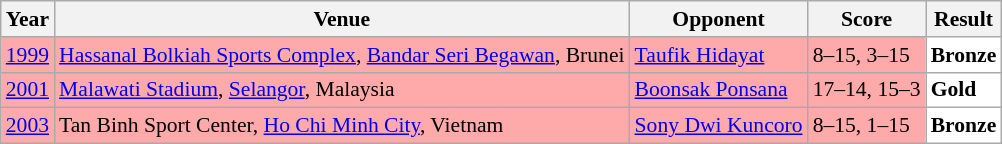<table class="sortable wikitable" style="font-size: 90%;">
<tr>
<th>Year</th>
<th>Venue</th>
<th>Opponent</th>
<th>Score</th>
<th>Result</th>
</tr>
<tr style="background:#FFAAAA">
<td align="center"><a href='#'>1999</a></td>
<td align="left"><a href='#'>Hassanal Bolkiah Sports Complex</a>, <a href='#'>Bandar Seri Begawan</a>, Brunei</td>
<td align="left"> <a href='#'>Taufik Hidayat</a></td>
<td align="left">8–15, 3–15</td>
<td style="text-align:left; background:white"> <strong>Bronze</strong></td>
</tr>
<tr style="background:#FFAAAA">
<td align="center"><a href='#'>2001</a></td>
<td align="left"><a href='#'>Malawati Stadium</a>, <a href='#'>Selangor</a>, Malaysia</td>
<td align="left"> <a href='#'>Boonsak Ponsana</a></td>
<td align="left">17–14, 15–3</td>
<td style="text-align:left; background:white"> <strong>Gold</strong></td>
</tr>
<tr style="background:#FFAAAA">
<td align="center"><a href='#'>2003</a></td>
<td align="left">Tan Binh Sport Center, <a href='#'>Ho Chi Minh City</a>, Vietnam</td>
<td align="left"> <a href='#'>Sony Dwi Kuncoro</a></td>
<td align="left">8–15, 1–15</td>
<td style="text-align:left; background:white"> <strong>Bronze</strong></td>
</tr>
</table>
